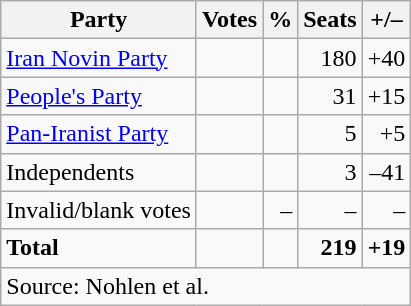<table class=wikitable style=text-align:right>
<tr>
<th>Party</th>
<th>Votes</th>
<th>%</th>
<th>Seats</th>
<th>+/–</th>
</tr>
<tr>
<td align=left><a href='#'>Iran Novin Party</a></td>
<td></td>
<td></td>
<td>180</td>
<td>+40</td>
</tr>
<tr>
<td align=left><a href='#'>People's Party</a></td>
<td></td>
<td></td>
<td>31</td>
<td>+15</td>
</tr>
<tr>
<td align=left><a href='#'>Pan-Iranist Party</a></td>
<td></td>
<td></td>
<td>5</td>
<td>+5</td>
</tr>
<tr>
<td align=left>Independents</td>
<td></td>
<td></td>
<td>3</td>
<td>–41</td>
</tr>
<tr>
<td colspan=1 align=left>Invalid/blank votes</td>
<td></td>
<td>–</td>
<td>–</td>
<td>–</td>
</tr>
<tr>
<td colspan=1 align=left><strong>Total</strong></td>
<td><strong> </strong></td>
<td><strong> </strong></td>
<td><strong>219</strong></td>
<td><strong>+19</strong></td>
</tr>
<tr>
<td colspan=5 align=left>Source: Nohlen et al.</td>
</tr>
</table>
